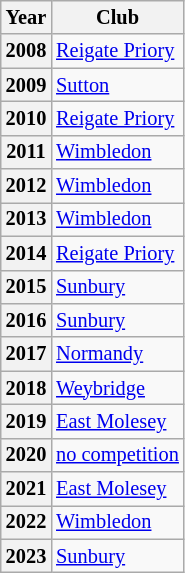<table class="wikitable plainrowheaders" style="font-size:85%">
<tr>
<th scope="col">Year</th>
<th scope="col">Club</th>
</tr>
<tr>
<th scope="row">2008</th>
<td><a href='#'>Reigate Priory</a></td>
</tr>
<tr>
<th scope="row">2009</th>
<td><a href='#'>Sutton</a></td>
</tr>
<tr>
<th scope="row">2010</th>
<td><a href='#'>Reigate Priory</a></td>
</tr>
<tr>
<th scope="row">2011</th>
<td><a href='#'>Wimbledon</a></td>
</tr>
<tr>
<th scope="row">2012</th>
<td><a href='#'>Wimbledon</a></td>
</tr>
<tr>
<th scope="row">2013</th>
<td><a href='#'>Wimbledon</a></td>
</tr>
<tr>
<th scope="row">2014</th>
<td><a href='#'>Reigate Priory</a></td>
</tr>
<tr>
<th scope="row">2015</th>
<td><a href='#'>Sunbury</a></td>
</tr>
<tr>
<th scope="row">2016</th>
<td><a href='#'>Sunbury</a></td>
</tr>
<tr>
<th scope="row">2017</th>
<td><a href='#'>Normandy</a></td>
</tr>
<tr>
<th scope="row">2018</th>
<td><a href='#'>Weybridge</a></td>
</tr>
<tr>
<th scope="row">2019</th>
<td><a href='#'>East Molesey</a></td>
</tr>
<tr>
<th scope="row">2020</th>
<td><a href='#'>no competition</a></td>
</tr>
<tr>
<th scope="row">2021</th>
<td><a href='#'>East Molesey</a></td>
</tr>
<tr>
<th scope="row">2022</th>
<td><a href='#'>Wimbledon</a></td>
</tr>
<tr>
<th scope="row">2023</th>
<td><a href='#'>Sunbury</a></td>
</tr>
</table>
